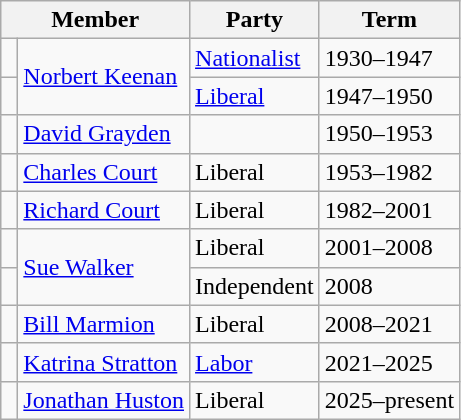<table class="wikitable">
<tr>
<th colspan="2">Member</th>
<th>Party</th>
<th>Term</th>
</tr>
<tr>
<td> </td>
<td rowspan="2"><a href='#'>Norbert Keenan</a></td>
<td><a href='#'>Nationalist</a></td>
<td>1930–1947</td>
</tr>
<tr>
<td> </td>
<td><a href='#'>Liberal</a></td>
<td>1947–1950</td>
</tr>
<tr>
<td> </td>
<td><a href='#'>David Grayden</a></td>
<td></td>
<td>1950–1953</td>
</tr>
<tr>
<td> </td>
<td><a href='#'>Charles Court</a></td>
<td>Liberal</td>
<td>1953–1982</td>
</tr>
<tr>
<td> </td>
<td><a href='#'>Richard Court</a></td>
<td>Liberal</td>
<td>1982–2001</td>
</tr>
<tr>
<td> </td>
<td rowspan="2"><a href='#'>Sue Walker</a></td>
<td>Liberal</td>
<td>2001–2008</td>
</tr>
<tr>
<td> </td>
<td>Independent</td>
<td>2008</td>
</tr>
<tr>
<td> </td>
<td><a href='#'>Bill Marmion</a></td>
<td>Liberal</td>
<td>2008–2021</td>
</tr>
<tr>
<td> </td>
<td><a href='#'>Katrina Stratton</a></td>
<td><a href='#'>Labor</a></td>
<td>2021–2025</td>
</tr>
<tr>
<td> </td>
<td><a href='#'>Jonathan Huston</a></td>
<td>Liberal</td>
<td>2025–present</td>
</tr>
</table>
